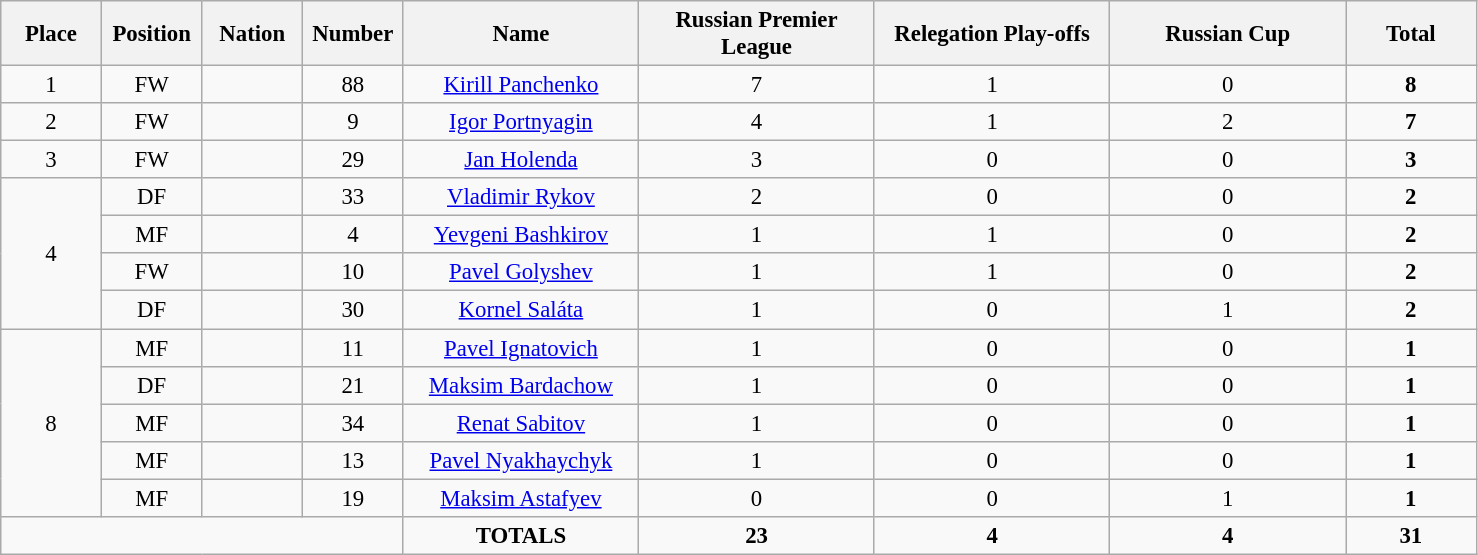<table class="wikitable" style="font-size: 95%; text-align: center;">
<tr>
<th width=60>Place</th>
<th width=60>Position</th>
<th width=60>Nation</th>
<th width=60>Number</th>
<th width=150>Name</th>
<th width=150>Russian Premier League</th>
<th width=150>Relegation Play-offs</th>
<th width=150>Russian Cup</th>
<th width=80>Total</th>
</tr>
<tr>
<td>1</td>
<td>FW</td>
<td></td>
<td>88</td>
<td><a href='#'>Kirill Panchenko</a></td>
<td>7</td>
<td>1</td>
<td>0</td>
<td><strong>8</strong></td>
</tr>
<tr>
<td>2</td>
<td>FW</td>
<td></td>
<td>9</td>
<td><a href='#'>Igor Portnyagin</a></td>
<td>4</td>
<td>1</td>
<td>2</td>
<td><strong>7</strong></td>
</tr>
<tr>
<td>3</td>
<td>FW</td>
<td></td>
<td>29</td>
<td><a href='#'>Jan Holenda</a></td>
<td>3</td>
<td>0</td>
<td>0</td>
<td><strong>3</strong></td>
</tr>
<tr>
<td rowspan="4">4</td>
<td>DF</td>
<td></td>
<td>33</td>
<td><a href='#'>Vladimir Rykov</a></td>
<td>2</td>
<td>0</td>
<td>0</td>
<td><strong>2</strong></td>
</tr>
<tr>
<td>MF</td>
<td></td>
<td>4</td>
<td><a href='#'>Yevgeni Bashkirov</a></td>
<td>1</td>
<td>1</td>
<td>0</td>
<td><strong>2</strong></td>
</tr>
<tr>
<td>FW</td>
<td></td>
<td>10</td>
<td><a href='#'>Pavel Golyshev</a></td>
<td>1</td>
<td>1</td>
<td>0</td>
<td><strong>2</strong></td>
</tr>
<tr>
<td>DF</td>
<td></td>
<td>30</td>
<td><a href='#'>Kornel Saláta</a></td>
<td>1</td>
<td>0</td>
<td>1</td>
<td><strong>2</strong></td>
</tr>
<tr>
<td rowspan="5">8</td>
<td>MF</td>
<td></td>
<td>11</td>
<td><a href='#'>Pavel Ignatovich</a></td>
<td>1</td>
<td>0</td>
<td>0</td>
<td><strong>1</strong></td>
</tr>
<tr>
<td>DF</td>
<td></td>
<td>21</td>
<td><a href='#'>Maksim Bardachow</a></td>
<td>1</td>
<td>0</td>
<td>0</td>
<td><strong>1</strong></td>
</tr>
<tr>
<td>MF</td>
<td></td>
<td>34</td>
<td><a href='#'>Renat Sabitov</a></td>
<td>1</td>
<td>0</td>
<td>0</td>
<td><strong>1</strong></td>
</tr>
<tr>
<td>MF</td>
<td></td>
<td>13</td>
<td><a href='#'>Pavel Nyakhaychyk</a></td>
<td>1</td>
<td>0</td>
<td>0</td>
<td><strong>1</strong></td>
</tr>
<tr>
<td>MF</td>
<td></td>
<td>19</td>
<td><a href='#'>Maksim Astafyev</a></td>
<td>0</td>
<td>0</td>
<td>1</td>
<td><strong>1</strong></td>
</tr>
<tr>
<td colspan="4"></td>
<td><strong>TOTALS</strong></td>
<td><strong>23</strong></td>
<td><strong>4</strong></td>
<td><strong>4</strong></td>
<td><strong>31</strong></td>
</tr>
</table>
